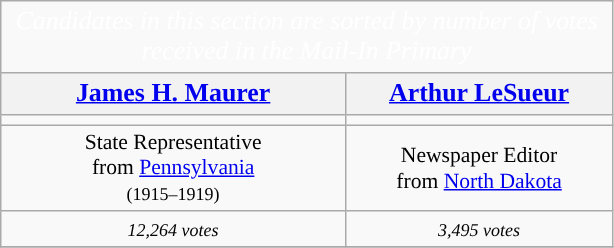<table class="wikitable" style="font-size:90%">
<tr>
<td colspan="6" style="text-align:center; width:400px; font-size:120%; color:white; background:"><em>Candidates in this section are sorted by number of votes received in the Mail-In Primary</em></td>
</tr>
<tr>
<th scope="col" style="width:3em; font-size:120%;"><a href='#'>James H. Maurer</a></th>
<th scope="col" style="width:3em; font-size:120%;"><a href='#'>Arthur LeSueur</a></th>
</tr>
<tr>
<td></td>
<td></td>
</tr>
<tr style="text-align:center">
<td>State Representative<br>from <a href='#'>Pennsylvania</a><br><small>(1915–1919)</small></td>
<td>Newspaper Editor<br>from <a href='#'>North Dakota</a></td>
</tr>
<tr style="text-align:center">
<td><em><small>12,264 votes</small></em></td>
<td><em><small>3,495 votes</small></em></td>
</tr>
<tr>
</tr>
</table>
